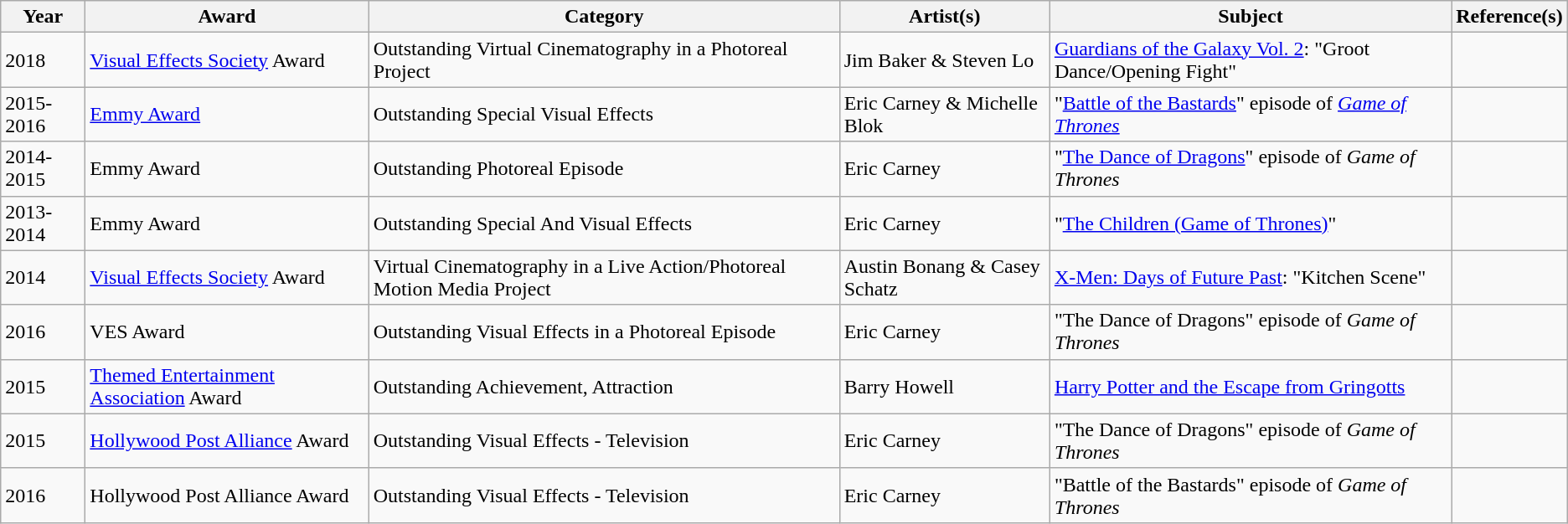<table class="wikitable sortable collapsible">
<tr>
<th>Year</th>
<th>Award</th>
<th>Category</th>
<th>Artist(s)</th>
<th>Subject</th>
<th>Reference(s)</th>
</tr>
<tr>
<td>2018</td>
<td><a href='#'>Visual Effects Society</a> Award</td>
<td>Outstanding Virtual Cinematography in a Photoreal Project</td>
<td>Jim Baker & Steven Lo</td>
<td><a href='#'>Guardians of the Galaxy Vol. 2</a>: "Groot Dance/Opening Fight"</td>
<td></td>
</tr>
<tr>
<td>2015-2016</td>
<td><a href='#'>Emmy Award</a></td>
<td>Outstanding Special Visual Effects</td>
<td>Eric Carney & Michelle Blok</td>
<td>"<a href='#'>Battle of the Bastards</a>" episode of <em><a href='#'>Game of Thrones</a></em></td>
<td></td>
</tr>
<tr>
<td>2014-2015</td>
<td>Emmy Award</td>
<td>Outstanding Photoreal Episode</td>
<td>Eric Carney</td>
<td>"<a href='#'>The Dance of Dragons</a>" episode of <em>Game of Thrones</em></td>
<td></td>
</tr>
<tr>
<td>2013-2014</td>
<td>Emmy Award</td>
<td>Outstanding Special And Visual Effects</td>
<td>Eric Carney</td>
<td>"<a href='#'>The Children (Game of Thrones)</a>"</td>
<td></td>
</tr>
<tr>
<td>2014</td>
<td><a href='#'>Visual Effects Society</a> Award</td>
<td>Virtual Cinematography in a Live Action/Photoreal Motion Media Project</td>
<td>Austin Bonang & Casey Schatz</td>
<td><a href='#'>X-Men: Days of Future Past</a>: "Kitchen Scene"</td>
<td></td>
</tr>
<tr>
<td>2016</td>
<td>VES Award</td>
<td>Outstanding Visual Effects in a Photoreal Episode</td>
<td>Eric Carney</td>
<td>"The Dance of Dragons" episode of <em>Game of Thrones</em></td>
<td></td>
</tr>
<tr>
<td>2015</td>
<td><a href='#'>Themed Entertainment Association</a> Award</td>
<td>Outstanding Achievement, Attraction</td>
<td>Barry Howell</td>
<td><a href='#'>Harry Potter and the Escape from Gringotts</a></td>
<td></td>
</tr>
<tr>
<td>2015</td>
<td><a href='#'>Hollywood Post Alliance</a> Award</td>
<td>Outstanding Visual Effects - Television</td>
<td>Eric Carney</td>
<td>"The Dance of Dragons" episode of <em>Game of Thrones</em></td>
<td></td>
</tr>
<tr>
<td>2016</td>
<td>Hollywood Post Alliance Award</td>
<td>Outstanding Visual Effects - Television</td>
<td>Eric Carney</td>
<td>"Battle of the Bastards" episode of <em>Game of Thrones</em></td>
<td></td>
</tr>
</table>
